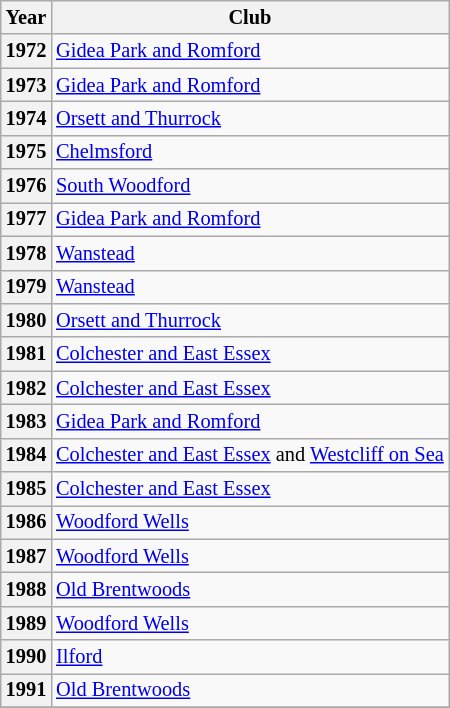<table class="wikitable" style="font-size:85%">
<tr>
<th>Year</th>
<th>Club</th>
</tr>
<tr>
<th scope="row">1972</th>
<td><a href='#'>Gidea Park and Romford</a></td>
</tr>
<tr>
<th scope="row">1973</th>
<td><a href='#'>Gidea Park and Romford</a></td>
</tr>
<tr>
<th scope="row">1974</th>
<td><a href='#'>Orsett and Thurrock</a></td>
</tr>
<tr>
<th scope="row">1975</th>
<td><a href='#'>Chelmsford</a></td>
</tr>
<tr>
<th scope="row">1976</th>
<td><a href='#'>South Woodford</a></td>
</tr>
<tr>
<th scope="row">1977</th>
<td><a href='#'>Gidea Park and Romford</a></td>
</tr>
<tr>
<th scope="row">1978</th>
<td><a href='#'>Wanstead</a></td>
</tr>
<tr>
<th scope="row">1979</th>
<td><a href='#'>Wanstead</a></td>
</tr>
<tr>
<th scope="row">1980</th>
<td><a href='#'>Orsett and Thurrock</a></td>
</tr>
<tr>
<th scope="row">1981</th>
<td><a href='#'>Colchester and East Essex</a></td>
</tr>
<tr>
<th scope="row">1982</th>
<td><a href='#'>Colchester and East Essex</a></td>
</tr>
<tr>
<th scope="row">1983</th>
<td><a href='#'>Gidea Park and Romford</a></td>
</tr>
<tr>
<th scope="row">1984</th>
<td><a href='#'>Colchester and East Essex</a> and <a href='#'>Westcliff on Sea</a> </td>
</tr>
<tr>
<th scope="row">1985</th>
<td><a href='#'>Colchester and East Essex</a></td>
</tr>
<tr>
<th scope="row">1986</th>
<td><a href='#'>Woodford Wells</a></td>
</tr>
<tr>
<th scope="row">1987</th>
<td><a href='#'>Woodford Wells</a></td>
</tr>
<tr>
<th scope="row">1988</th>
<td><a href='#'>Old Brentwoods</a></td>
</tr>
<tr>
<th scope="row">1989</th>
<td><a href='#'>Woodford Wells</a></td>
</tr>
<tr>
<th scope="row">1990</th>
<td><a href='#'>Ilford</a></td>
</tr>
<tr>
<th scope="row">1991</th>
<td><a href='#'>Old Brentwoods</a></td>
</tr>
<tr>
</tr>
</table>
